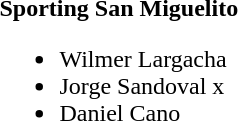<table>
<tr>
<td><strong>Sporting San Miguelito</strong><br><ul><li> Wilmer Largacha </li><li> Jorge Sandoval x</li><li> Daniel Cano</li></ul></td>
</tr>
</table>
